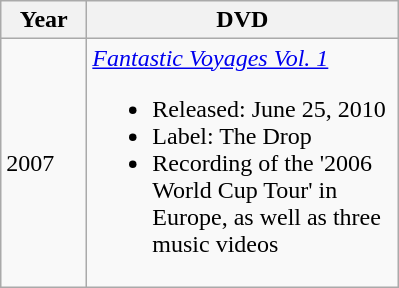<table class="wikitable" border="1">
<tr>
<th width="50">Year</th>
<th width="200">DVD</th>
</tr>
<tr>
<td>2007</td>
<td><em><a href='#'>Fantastic Voyages Vol. 1</a></em><br><ul><li>Released: June 25, 2010</li><li>Label: The Drop</li><li>Recording of the '2006 World Cup Tour' in Europe, as well as three music videos</li></ul></td>
</tr>
</table>
